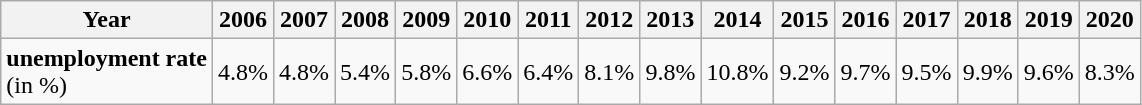<table class="wikitable">
<tr>
<th>Year</th>
<th>2006</th>
<th>2007</th>
<th>2008</th>
<th>2009</th>
<th>2010</th>
<th>2011</th>
<th>2012</th>
<th>2013</th>
<th>2014</th>
<th>2015</th>
<th>2016</th>
<th>2017</th>
<th>2018</th>
<th>2019</th>
<th>2020</th>
</tr>
<tr>
<td><strong>unemployment rate</strong><br>(in %)</td>
<td>4.8%</td>
<td>4.8%</td>
<td>5.4%</td>
<td>5.8%</td>
<td>6.6%</td>
<td>6.4%</td>
<td>8.1%</td>
<td>9.8%</td>
<td>10.8%</td>
<td>9.2%</td>
<td>9.7%</td>
<td>9.5%</td>
<td>9.9%</td>
<td>9.6%</td>
<td>8.3%</td>
</tr>
</table>
